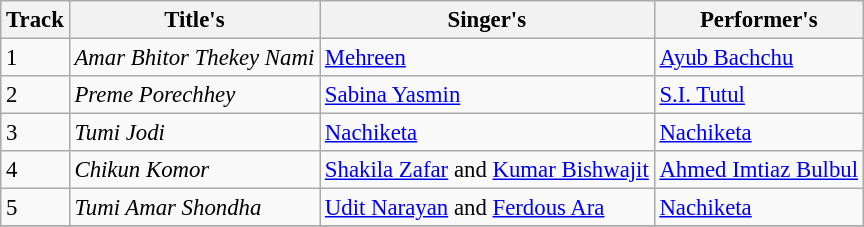<table class="wikitable" style="font-size:95%;">
<tr>
<th>Track</th>
<th>Title's</th>
<th>Singer's</th>
<th>Performer's</th>
</tr>
<tr>
<td>1</td>
<td><em>Amar Bhitor Thekey Nami</em></td>
<td><a href='#'>Mehreen</a></td>
<td><a href='#'>Ayub Bachchu</a></td>
</tr>
<tr>
<td>2</td>
<td><em>Preme Porechhey</em></td>
<td><a href='#'>Sabina Yasmin</a></td>
<td><a href='#'>S.I. Tutul</a></td>
</tr>
<tr>
<td>3</td>
<td><em>Tumi Jodi</em></td>
<td><a href='#'>Nachiketa</a></td>
<td><a href='#'>Nachiketa</a></td>
</tr>
<tr>
<td>4</td>
<td><em>Chikun Komor</em></td>
<td><a href='#'>Shakila Zafar</a> and <a href='#'>Kumar Bishwajit</a></td>
<td><a href='#'>Ahmed Imtiaz Bulbul</a></td>
</tr>
<tr>
<td>5</td>
<td><em>Tumi Amar Shondha</em></td>
<td><a href='#'>Udit Narayan</a> and <a href='#'>Ferdous Ara</a></td>
<td><a href='#'>Nachiketa</a></td>
</tr>
<tr>
</tr>
</table>
